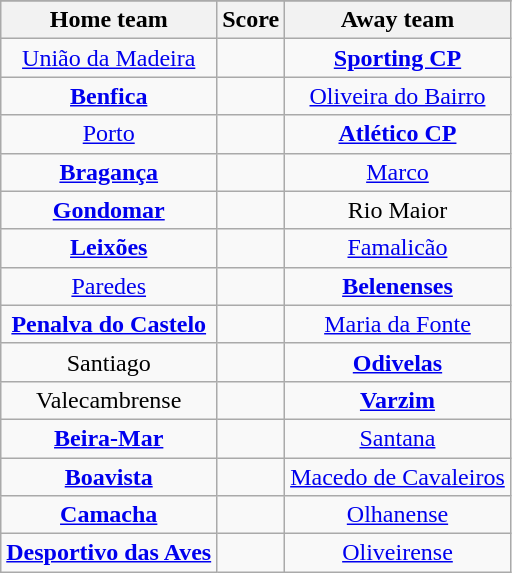<table class="wikitable" style="text-align: center">
<tr>
</tr>
<tr>
<th>Home team</th>
<th>Score</th>
<th>Away team</th>
</tr>
<tr>
<td><a href='#'>União da Madeira</a> </td>
<td></td>
<td><strong><a href='#'>Sporting CP</a></strong> </td>
</tr>
<tr>
<td><strong><a href='#'>Benfica</a></strong> </td>
<td></td>
<td><a href='#'>Oliveira do Bairro</a> </td>
</tr>
<tr>
<td><a href='#'>Porto</a> </td>
<td></td>
<td><strong><a href='#'>Atlético CP</a></strong> </td>
</tr>
<tr>
<td><strong><a href='#'>Bragança</a></strong> </td>
<td></td>
<td><a href='#'>Marco</a> </td>
</tr>
<tr>
<td><strong><a href='#'>Gondomar</a></strong> </td>
<td></td>
<td>Rio Maior </td>
</tr>
<tr>
<td><strong><a href='#'>Leixões</a></strong> </td>
<td></td>
<td><a href='#'>Famalicão</a> </td>
</tr>
<tr>
<td><a href='#'>Paredes</a> </td>
<td></td>
<td><strong><a href='#'>Belenenses</a></strong> </td>
</tr>
<tr>
<td><strong><a href='#'>Penalva do Castelo</a></strong> </td>
<td></td>
<td><a href='#'>Maria da Fonte</a> </td>
</tr>
<tr>
<td>Santiago </td>
<td></td>
<td><strong><a href='#'>Odivelas</a></strong> </td>
</tr>
<tr>
<td>Valecambrense </td>
<td></td>
<td><strong><a href='#'>Varzim</a></strong> </td>
</tr>
<tr>
<td><strong><a href='#'>Beira-Mar</a></strong> </td>
<td></td>
<td><a href='#'>Santana</a> </td>
</tr>
<tr>
<td><strong><a href='#'>Boavista</a></strong> </td>
<td></td>
<td><a href='#'>Macedo de Cavaleiros</a> </td>
</tr>
<tr>
<td><strong><a href='#'>Camacha</a></strong> </td>
<td></td>
<td><a href='#'>Olhanense</a> </td>
</tr>
<tr>
<td><strong><a href='#'>Desportivo das Aves</a></strong> </td>
<td></td>
<td><a href='#'>Oliveirense</a> </td>
</tr>
</table>
